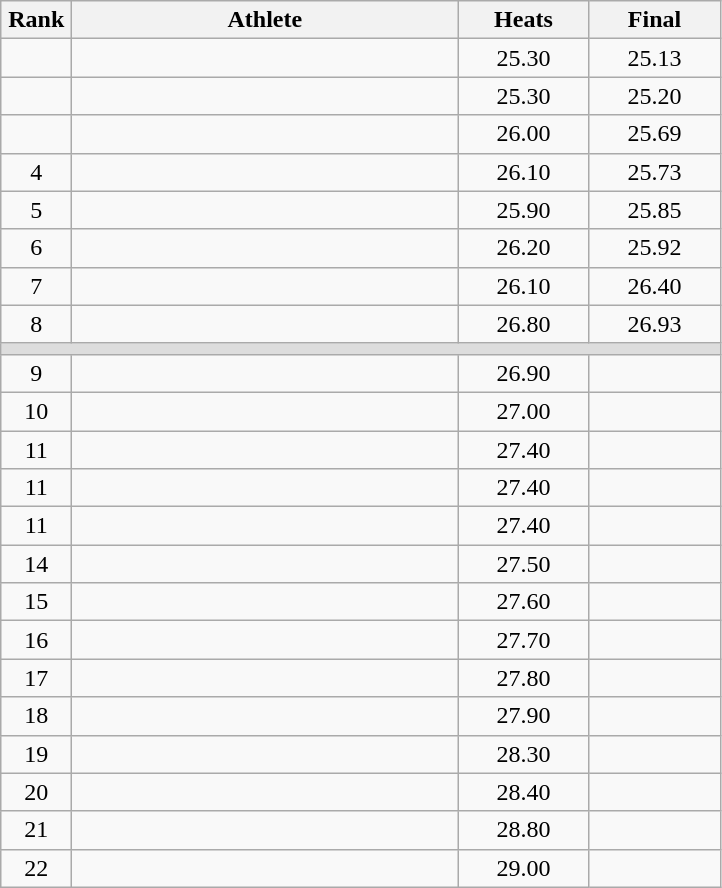<table class=wikitable style="text-align:center">
<tr>
<th width=40>Rank</th>
<th width=250>Athlete</th>
<th width=80>Heats</th>
<th width=80>Final</th>
</tr>
<tr>
<td></td>
<td align=left></td>
<td>25.30</td>
<td>25.13</td>
</tr>
<tr>
<td></td>
<td align=left></td>
<td>25.30</td>
<td>25.20</td>
</tr>
<tr>
<td></td>
<td align=left></td>
<td>26.00</td>
<td>25.69</td>
</tr>
<tr>
<td>4</td>
<td align=left></td>
<td>26.10</td>
<td>25.73</td>
</tr>
<tr>
<td>5</td>
<td align=left></td>
<td>25.90</td>
<td>25.85</td>
</tr>
<tr>
<td>6</td>
<td align=left></td>
<td>26.20</td>
<td>25.92</td>
</tr>
<tr>
<td>7</td>
<td align=left></td>
<td>26.10</td>
<td>26.40</td>
</tr>
<tr>
<td>8</td>
<td align=left></td>
<td>26.80</td>
<td>26.93</td>
</tr>
<tr bgcolor=#DDDDDD>
<td colspan=4></td>
</tr>
<tr>
<td>9</td>
<td align=left></td>
<td>26.90</td>
<td></td>
</tr>
<tr>
<td>10</td>
<td align=left></td>
<td>27.00</td>
<td></td>
</tr>
<tr>
<td>11</td>
<td align=left></td>
<td>27.40</td>
<td></td>
</tr>
<tr>
<td>11</td>
<td align=left></td>
<td>27.40</td>
<td></td>
</tr>
<tr>
<td>11</td>
<td align=left></td>
<td>27.40</td>
<td></td>
</tr>
<tr>
<td>14</td>
<td align=left></td>
<td>27.50</td>
<td></td>
</tr>
<tr>
<td>15</td>
<td align=left></td>
<td>27.60</td>
<td></td>
</tr>
<tr>
<td>16</td>
<td align=left></td>
<td>27.70</td>
<td></td>
</tr>
<tr>
<td>17</td>
<td align=left></td>
<td>27.80</td>
<td></td>
</tr>
<tr>
<td>18</td>
<td align=left></td>
<td>27.90</td>
<td></td>
</tr>
<tr>
<td>19</td>
<td align=left></td>
<td>28.30</td>
<td></td>
</tr>
<tr>
<td>20</td>
<td align=left></td>
<td>28.40</td>
<td></td>
</tr>
<tr>
<td>21</td>
<td align=left></td>
<td>28.80</td>
<td></td>
</tr>
<tr>
<td>22</td>
<td align=left></td>
<td>29.00</td>
<td></td>
</tr>
</table>
